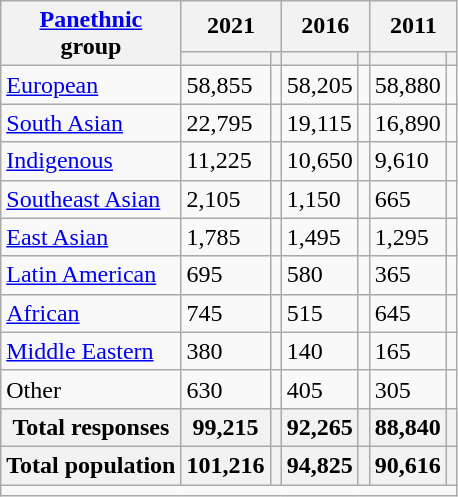<table class="wikitable collapsible sortable">
<tr>
<th rowspan="2"><a href='#'>Panethnic</a><br>group</th>
<th colspan="2">2021</th>
<th colspan="2">2016</th>
<th colspan="2">2011</th>
</tr>
<tr>
<th><a href='#'></a></th>
<th></th>
<th></th>
<th></th>
<th></th>
<th></th>
</tr>
<tr>
<td><a href='#'>European</a></td>
<td>58,855</td>
<td></td>
<td>58,205</td>
<td></td>
<td>58,880</td>
<td></td>
</tr>
<tr>
<td><a href='#'>South Asian</a></td>
<td>22,795</td>
<td></td>
<td>19,115</td>
<td></td>
<td>16,890</td>
<td></td>
</tr>
<tr>
<td><a href='#'>Indigenous</a></td>
<td>11,225</td>
<td></td>
<td>10,650</td>
<td></td>
<td>9,610</td>
<td></td>
</tr>
<tr>
<td><a href='#'>Southeast Asian</a></td>
<td>2,105</td>
<td></td>
<td>1,150</td>
<td></td>
<td>665</td>
<td></td>
</tr>
<tr>
<td><a href='#'>East Asian</a></td>
<td>1,785</td>
<td></td>
<td>1,495</td>
<td></td>
<td>1,295</td>
<td></td>
</tr>
<tr>
<td><a href='#'>Latin American</a></td>
<td>695</td>
<td></td>
<td>580</td>
<td></td>
<td>365</td>
<td></td>
</tr>
<tr>
<td><a href='#'>African</a></td>
<td>745</td>
<td></td>
<td>515</td>
<td></td>
<td>645</td>
<td></td>
</tr>
<tr>
<td><a href='#'>Middle Eastern</a></td>
<td>380</td>
<td></td>
<td>140</td>
<td></td>
<td>165</td>
<td></td>
</tr>
<tr>
<td>Other</td>
<td>630</td>
<td></td>
<td>405</td>
<td></td>
<td>305</td>
<td></td>
</tr>
<tr>
<th>Total responses</th>
<th>99,215</th>
<th></th>
<th>92,265</th>
<th></th>
<th>88,840</th>
<th></th>
</tr>
<tr>
<th>Total population</th>
<th>101,216</th>
<th></th>
<th>94,825</th>
<th></th>
<th>90,616</th>
<th></th>
</tr>
<tr class="sortbottom">
<td colspan="15"></td>
</tr>
</table>
